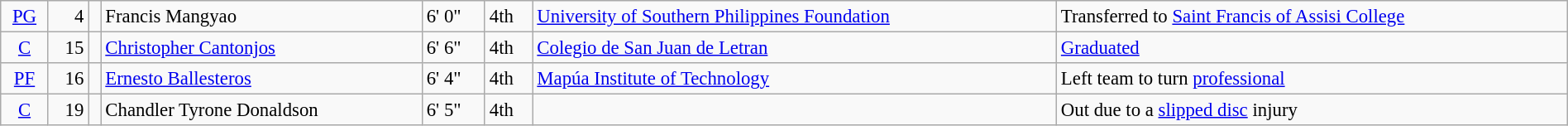<table class=wikitable width=100% style=font-size:95%>
<tr>
<td align=center><a href='#'>PG</a></td>
<td align=right>4</td>
<td></td>
<td>Francis Mangyao</td>
<td>6' 0"</td>
<td>4th</td>
<td><a href='#'>University of Southern Philippines Foundation</a></td>
<td>Transferred to <a href='#'>Saint Francis of Assisi College</a></td>
</tr>
<tr>
<td align=center><a href='#'>C</a></td>
<td align=right>15</td>
<td></td>
<td><a href='#'>Christopher Cantonjos</a></td>
<td>6' 6"</td>
<td>4th</td>
<td><a href='#'>Colegio de San Juan de Letran</a></td>
<td><a href='#'>Graduated</a></td>
</tr>
<tr>
<td align=center><a href='#'>PF</a></td>
<td align=right>16</td>
<td></td>
<td><a href='#'>Ernesto Ballesteros</a></td>
<td>6' 4"</td>
<td>4th</td>
<td><a href='#'>Mapúa Institute of Technology</a></td>
<td>Left team to turn <a href='#'>professional</a></td>
</tr>
<tr>
<td align=center><a href='#'>C</a></td>
<td align=right>19</td>
<td></td>
<td>Chandler Tyrone Donaldson</td>
<td>6' 5"</td>
<td>4th</td>
<td></td>
<td>Out due to a <a href='#'>slipped disc</a> injury</td>
</tr>
</table>
